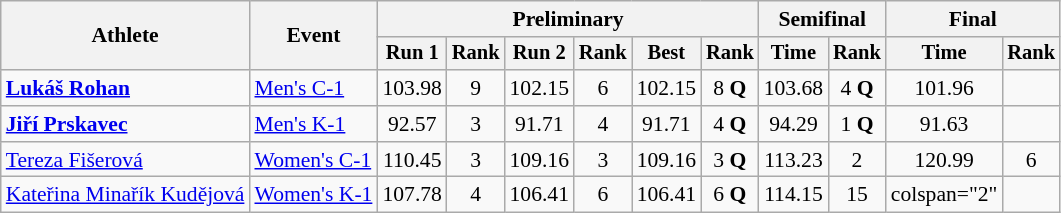<table class="wikitable" style="font-size:90%">
<tr>
<th rowspan=2>Athlete</th>
<th rowspan=2>Event</th>
<th colspan=6>Preliminary</th>
<th colspan=2>Semifinal</th>
<th colspan=2>Final</th>
</tr>
<tr style="font-size:95%">
<th>Run 1</th>
<th>Rank</th>
<th>Run 2</th>
<th>Rank</th>
<th>Best</th>
<th>Rank</th>
<th>Time</th>
<th>Rank</th>
<th>Time</th>
<th>Rank</th>
</tr>
<tr align=center>
<td align=left><strong><a href='#'>Lukáš Rohan</a></strong></td>
<td align=left><a href='#'>Men's C-1</a></td>
<td>103.98</td>
<td>9</td>
<td>102.15</td>
<td>6</td>
<td>102.15</td>
<td>8 <strong>Q</strong></td>
<td>103.68</td>
<td>4 <strong>Q</strong></td>
<td>101.96</td>
<td></td>
</tr>
<tr align=center>
<td align=left><strong><a href='#'>Jiří Prskavec</a></strong></td>
<td align=left><a href='#'>Men's K-1</a></td>
<td>92.57</td>
<td>3</td>
<td>91.71</td>
<td>4</td>
<td>91.71</td>
<td>4 <strong>Q</strong></td>
<td>94.29</td>
<td>1 <strong>Q</strong></td>
<td>91.63</td>
<td></td>
</tr>
<tr align=center>
<td align=left><a href='#'>Tereza Fišerová</a></td>
<td align=left><a href='#'>Women's C-1</a></td>
<td>110.45</td>
<td>3</td>
<td>109.16</td>
<td>3</td>
<td>109.16</td>
<td>3 <strong>Q</strong></td>
<td>113.23</td>
<td>2</td>
<td>120.99</td>
<td>6</td>
</tr>
<tr align=center>
<td align=left><a href='#'>Kateřina Minařík Kudějová</a></td>
<td align=left><a href='#'>Women's K-1</a></td>
<td>107.78</td>
<td>4</td>
<td>106.41</td>
<td>6</td>
<td>106.41</td>
<td>6 <strong>Q</strong></td>
<td>114.15</td>
<td>15</td>
<td>colspan="2" </td>
</tr>
</table>
